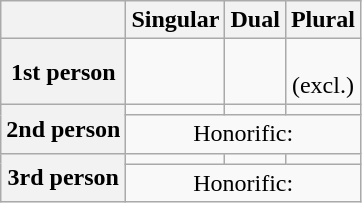<table class="wikitable" style=text-align:center>
<tr>
<th></th>
<th>Singular</th>
<th>Dual</th>
<th>Plural</th>
</tr>
<tr>
<th>1st person</th>
<td></td>
<td></td>
<td><br> (excl.)</td>
</tr>
<tr>
<th rowspan=2>2nd person</th>
<td></td>
<td></td>
<td></td>
</tr>
<tr>
<td colspan=3>Honorific: </td>
</tr>
<tr>
<th rowspan=3>3rd person</th>
<td></td>
<td></td>
<td></td>
</tr>
<tr>
<td colspan=3>Honorific: </td>
</tr>
</table>
